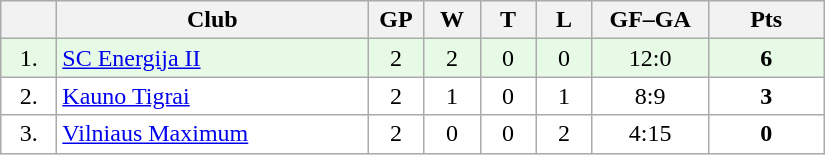<table class="wikitable">
<tr>
<th width="30"></th>
<th width="200">Club</th>
<th width="30">GP</th>
<th width="30">W</th>
<th width="30">T</th>
<th width="30">L</th>
<th width="70">GF–GA</th>
<th width="70">Pts</th>
</tr>
<tr bgcolor="#e6fae6" align="center">
<td>1.</td>
<td align="left"><a href='#'>SC Energija II</a></td>
<td>2</td>
<td>2</td>
<td>0</td>
<td>0</td>
<td>12:0</td>
<td><strong>6</strong></td>
</tr>
<tr bgcolor="#FFFFFF" align="center">
<td>2.</td>
<td align="left"><a href='#'>Kauno Tigrai</a></td>
<td>2</td>
<td>1</td>
<td>0</td>
<td>1</td>
<td>8:9</td>
<td><strong>3</strong></td>
</tr>
<tr bgcolor="#FFFFFF" align="center">
<td>3.</td>
<td align="left"><a href='#'>Vilniaus Maximum</a></td>
<td>2</td>
<td>0</td>
<td>0</td>
<td>2</td>
<td>4:15</td>
<td><strong>0</strong></td>
</tr>
</table>
